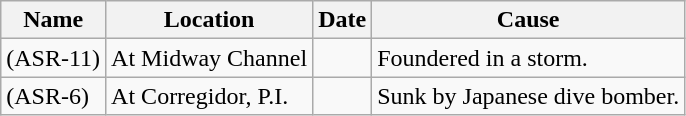<table class="wikitable sortable">
<tr>
<th>Name</th>
<th>Location</th>
<th>Date</th>
<th>Cause</th>
</tr>
<tr>
<td> (ASR-11)</td>
<td>At Midway Channel</td>
<td></td>
<td>Foundered in a storm.</td>
</tr>
<tr>
<td> (ASR-6)</td>
<td>At Corregidor, P.I.</td>
<td></td>
<td>Sunk by Japanese dive bomber.</td>
</tr>
</table>
